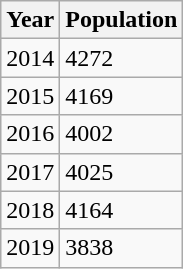<table class="wikitable">
<tr>
<th>Year</th>
<th>Population</th>
</tr>
<tr>
<td>2014</td>
<td>4272</td>
</tr>
<tr>
<td>2015</td>
<td>4169</td>
</tr>
<tr>
<td>2016</td>
<td>4002</td>
</tr>
<tr>
<td>2017</td>
<td>4025</td>
</tr>
<tr>
<td>2018</td>
<td>4164</td>
</tr>
<tr>
<td>2019</td>
<td>3838</td>
</tr>
</table>
